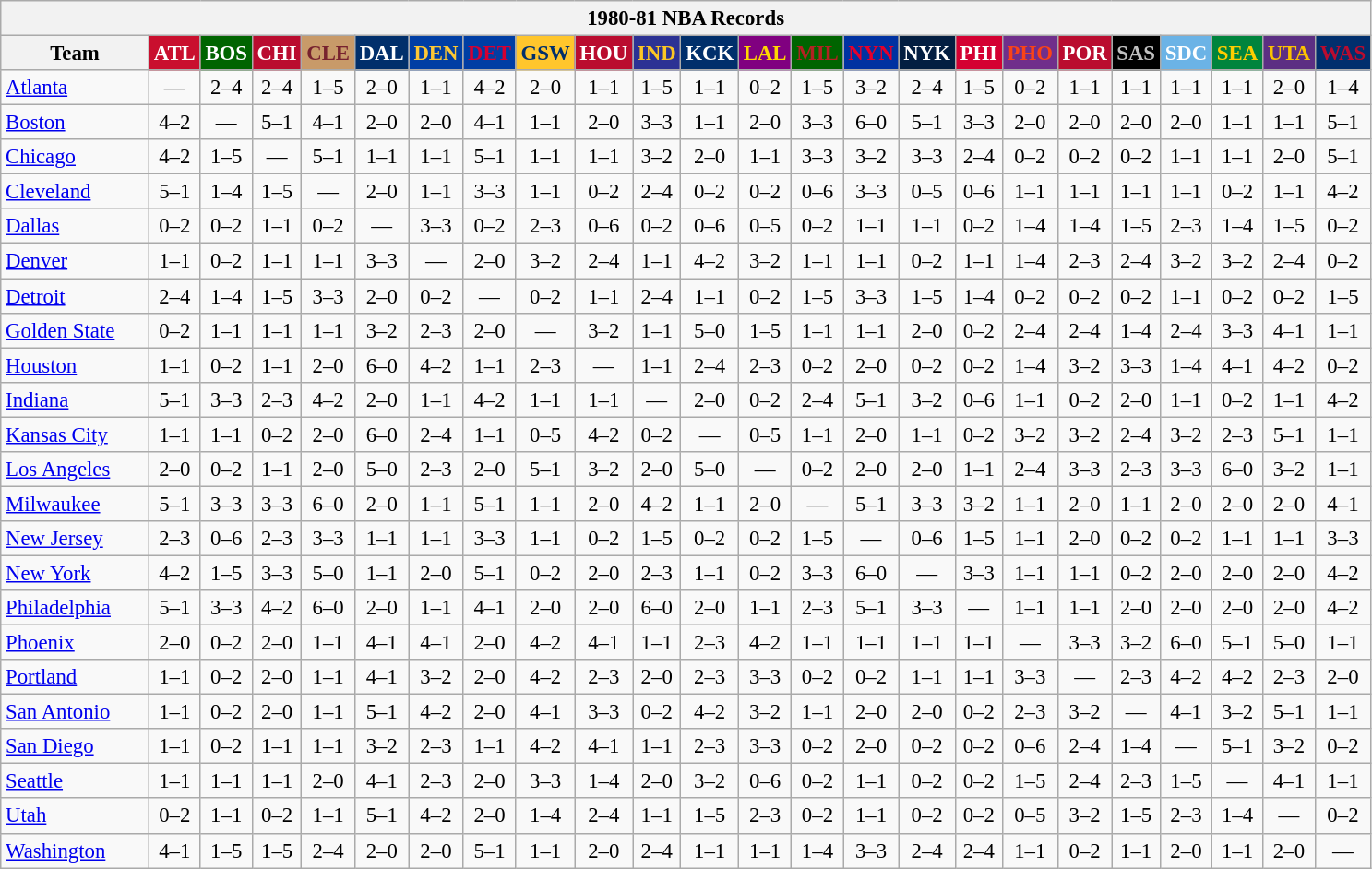<table class="wikitable" style="font-size:95%; text-align:center;">
<tr>
<th colspan=24>1980-81 NBA Records</th>
</tr>
<tr>
<th width=100>Team</th>
<th style="background:#C90F2E;color:#FFFFFF;width=35">ATL</th>
<th style="background:#006400;color:#FFFFFF;width=35">BOS</th>
<th style="background:#BA0C2F;color:#FFFFFF;width=35">CHI</th>
<th style="background:#C89A69;color:#77222F;width=35">CLE</th>
<th style="background:#012F6B;color:#FFFFFF;width=35">DAL</th>
<th style="background:#003EA4;color:#FDC835;width=35">DEN</th>
<th style="background:#003EA4;color:#D50032;width=35">DET</th>
<th style="background:#FFC62C;color:#012F6B;width=35">GSW</th>
<th style="background:#BA0C2F;color:#FFFFFF;width=35">HOU</th>
<th style="background:#2C3294;color:#FCC624;width=35">IND</th>
<th style="background:#012F6B;color:#FFFFFF;width=35">KCK</th>
<th style="background:#800080;color:#FFD700;width=35">LAL</th>
<th style="background:#006400;color:#B22222;width=35">MIL</th>
<th style="background:#0032A1;color:#E5002B;width=35">NYN</th>
<th style="background:#031E41;color:#FFFFFF;width=35">NYK</th>
<th style="background:#D40032;color:#FFFFFF;width=35">PHI</th>
<th style="background:#702F8B;color:#FA4417;width=35">PHO</th>
<th style="background:#BA0C2F;color:#FFFFFF;width=35">POR</th>
<th style="background:#000000;color:#C0C0C0;width=35">SAS</th>
<th style="background:#6BB3E6;color:#FFFFFF;width=35">SDC</th>
<th style="background:#00843D;color:#FFCD01;width=35">SEA</th>
<th style="background:#5C2F83;color:#FCC200;width=35">UTA</th>
<th style="background:#012F6D;color:#BA0C2F;width=35">WAS</th>
</tr>
<tr>
<td style="text-align:left;"><a href='#'>Atlanta</a></td>
<td>—</td>
<td>2–4</td>
<td>2–4</td>
<td>1–5</td>
<td>2–0</td>
<td>1–1</td>
<td>4–2</td>
<td>2–0</td>
<td>1–1</td>
<td>1–5</td>
<td>1–1</td>
<td>0–2</td>
<td>1–5</td>
<td>3–2</td>
<td>2–4</td>
<td>1–5</td>
<td>0–2</td>
<td>1–1</td>
<td>1–1</td>
<td>1–1</td>
<td>1–1</td>
<td>2–0</td>
<td>1–4</td>
</tr>
<tr>
<td style="text-align:left;"><a href='#'>Boston</a></td>
<td>4–2</td>
<td>—</td>
<td>5–1</td>
<td>4–1</td>
<td>2–0</td>
<td>2–0</td>
<td>4–1</td>
<td>1–1</td>
<td>2–0</td>
<td>3–3</td>
<td>1–1</td>
<td>2–0</td>
<td>3–3</td>
<td>6–0</td>
<td>5–1</td>
<td>3–3</td>
<td>2–0</td>
<td>2–0</td>
<td>2–0</td>
<td>2–0</td>
<td>1–1</td>
<td>1–1</td>
<td>5–1</td>
</tr>
<tr>
<td style="text-align:left;"><a href='#'>Chicago</a></td>
<td>4–2</td>
<td>1–5</td>
<td>—</td>
<td>5–1</td>
<td>1–1</td>
<td>1–1</td>
<td>5–1</td>
<td>1–1</td>
<td>1–1</td>
<td>3–2</td>
<td>2–0</td>
<td>1–1</td>
<td>3–3</td>
<td>3–2</td>
<td>3–3</td>
<td>2–4</td>
<td>0–2</td>
<td>0–2</td>
<td>0–2</td>
<td>1–1</td>
<td>1–1</td>
<td>2–0</td>
<td>5–1</td>
</tr>
<tr>
<td style="text-align:left;"><a href='#'>Cleveland</a></td>
<td>5–1</td>
<td>1–4</td>
<td>1–5</td>
<td>—</td>
<td>2–0</td>
<td>1–1</td>
<td>3–3</td>
<td>1–1</td>
<td>0–2</td>
<td>2–4</td>
<td>0–2</td>
<td>0–2</td>
<td>0–6</td>
<td>3–3</td>
<td>0–5</td>
<td>0–6</td>
<td>1–1</td>
<td>1–1</td>
<td>1–1</td>
<td>1–1</td>
<td>0–2</td>
<td>1–1</td>
<td>4–2</td>
</tr>
<tr>
<td style="text-align:left;"><a href='#'>Dallas</a></td>
<td>0–2</td>
<td>0–2</td>
<td>1–1</td>
<td>0–2</td>
<td>—</td>
<td>3–3</td>
<td>0–2</td>
<td>2–3</td>
<td>0–6</td>
<td>0–2</td>
<td>0–6</td>
<td>0–5</td>
<td>0–2</td>
<td>1–1</td>
<td>1–1</td>
<td>0–2</td>
<td>1–4</td>
<td>1–4</td>
<td>1–5</td>
<td>2–3</td>
<td>1–4</td>
<td>1–5</td>
<td>0–2</td>
</tr>
<tr>
<td style="text-align:left;"><a href='#'>Denver</a></td>
<td>1–1</td>
<td>0–2</td>
<td>1–1</td>
<td>1–1</td>
<td>3–3</td>
<td>—</td>
<td>2–0</td>
<td>3–2</td>
<td>2–4</td>
<td>1–1</td>
<td>4–2</td>
<td>3–2</td>
<td>1–1</td>
<td>1–1</td>
<td>0–2</td>
<td>1–1</td>
<td>1–4</td>
<td>2–3</td>
<td>2–4</td>
<td>3–2</td>
<td>3–2</td>
<td>2–4</td>
<td>0–2</td>
</tr>
<tr>
<td style="text-align:left;"><a href='#'>Detroit</a></td>
<td>2–4</td>
<td>1–4</td>
<td>1–5</td>
<td>3–3</td>
<td>2–0</td>
<td>0–2</td>
<td>—</td>
<td>0–2</td>
<td>1–1</td>
<td>2–4</td>
<td>1–1</td>
<td>0–2</td>
<td>1–5</td>
<td>3–3</td>
<td>1–5</td>
<td>1–4</td>
<td>0–2</td>
<td>0–2</td>
<td>0–2</td>
<td>1–1</td>
<td>0–2</td>
<td>0–2</td>
<td>1–5</td>
</tr>
<tr>
<td style="text-align:left;"><a href='#'>Golden State</a></td>
<td>0–2</td>
<td>1–1</td>
<td>1–1</td>
<td>1–1</td>
<td>3–2</td>
<td>2–3</td>
<td>2–0</td>
<td>—</td>
<td>3–2</td>
<td>1–1</td>
<td>5–0</td>
<td>1–5</td>
<td>1–1</td>
<td>1–1</td>
<td>2–0</td>
<td>0–2</td>
<td>2–4</td>
<td>2–4</td>
<td>1–4</td>
<td>2–4</td>
<td>3–3</td>
<td>4–1</td>
<td>1–1</td>
</tr>
<tr>
<td style="text-align:left;"><a href='#'>Houston</a></td>
<td>1–1</td>
<td>0–2</td>
<td>1–1</td>
<td>2–0</td>
<td>6–0</td>
<td>4–2</td>
<td>1–1</td>
<td>2–3</td>
<td>—</td>
<td>1–1</td>
<td>2–4</td>
<td>2–3</td>
<td>0–2</td>
<td>2–0</td>
<td>0–2</td>
<td>0–2</td>
<td>1–4</td>
<td>3–2</td>
<td>3–3</td>
<td>1–4</td>
<td>4–1</td>
<td>4–2</td>
<td>0–2</td>
</tr>
<tr>
<td style="text-align:left;"><a href='#'>Indiana</a></td>
<td>5–1</td>
<td>3–3</td>
<td>2–3</td>
<td>4–2</td>
<td>2–0</td>
<td>1–1</td>
<td>4–2</td>
<td>1–1</td>
<td>1–1</td>
<td>—</td>
<td>2–0</td>
<td>0–2</td>
<td>2–4</td>
<td>5–1</td>
<td>3–2</td>
<td>0–6</td>
<td>1–1</td>
<td>0–2</td>
<td>2–0</td>
<td>1–1</td>
<td>0–2</td>
<td>1–1</td>
<td>4–2</td>
</tr>
<tr>
<td style="text-align:left;"><a href='#'>Kansas City</a></td>
<td>1–1</td>
<td>1–1</td>
<td>0–2</td>
<td>2–0</td>
<td>6–0</td>
<td>2–4</td>
<td>1–1</td>
<td>0–5</td>
<td>4–2</td>
<td>0–2</td>
<td>—</td>
<td>0–5</td>
<td>1–1</td>
<td>2–0</td>
<td>1–1</td>
<td>0–2</td>
<td>3–2</td>
<td>3–2</td>
<td>2–4</td>
<td>3–2</td>
<td>2–3</td>
<td>5–1</td>
<td>1–1</td>
</tr>
<tr>
<td style="text-align:left;"><a href='#'>Los Angeles</a></td>
<td>2–0</td>
<td>0–2</td>
<td>1–1</td>
<td>2–0</td>
<td>5–0</td>
<td>2–3</td>
<td>2–0</td>
<td>5–1</td>
<td>3–2</td>
<td>2–0</td>
<td>5–0</td>
<td>—</td>
<td>0–2</td>
<td>2–0</td>
<td>2–0</td>
<td>1–1</td>
<td>2–4</td>
<td>3–3</td>
<td>2–3</td>
<td>3–3</td>
<td>6–0</td>
<td>3–2</td>
<td>1–1</td>
</tr>
<tr>
<td style="text-align:left;"><a href='#'>Milwaukee</a></td>
<td>5–1</td>
<td>3–3</td>
<td>3–3</td>
<td>6–0</td>
<td>2–0</td>
<td>1–1</td>
<td>5–1</td>
<td>1–1</td>
<td>2–0</td>
<td>4–2</td>
<td>1–1</td>
<td>2–0</td>
<td>—</td>
<td>5–1</td>
<td>3–3</td>
<td>3–2</td>
<td>1–1</td>
<td>2–0</td>
<td>1–1</td>
<td>2–0</td>
<td>2–0</td>
<td>2–0</td>
<td>4–1</td>
</tr>
<tr>
<td style="text-align:left;"><a href='#'>New Jersey</a></td>
<td>2–3</td>
<td>0–6</td>
<td>2–3</td>
<td>3–3</td>
<td>1–1</td>
<td>1–1</td>
<td>3–3</td>
<td>1–1</td>
<td>0–2</td>
<td>1–5</td>
<td>0–2</td>
<td>0–2</td>
<td>1–5</td>
<td>—</td>
<td>0–6</td>
<td>1–5</td>
<td>1–1</td>
<td>2–0</td>
<td>0–2</td>
<td>0–2</td>
<td>1–1</td>
<td>1–1</td>
<td>3–3</td>
</tr>
<tr>
<td style="text-align:left;"><a href='#'>New York</a></td>
<td>4–2</td>
<td>1–5</td>
<td>3–3</td>
<td>5–0</td>
<td>1–1</td>
<td>2–0</td>
<td>5–1</td>
<td>0–2</td>
<td>2–0</td>
<td>2–3</td>
<td>1–1</td>
<td>0–2</td>
<td>3–3</td>
<td>6–0</td>
<td>—</td>
<td>3–3</td>
<td>1–1</td>
<td>1–1</td>
<td>0–2</td>
<td>2–0</td>
<td>2–0</td>
<td>2–0</td>
<td>4–2</td>
</tr>
<tr>
<td style="text-align:left;"><a href='#'>Philadelphia</a></td>
<td>5–1</td>
<td>3–3</td>
<td>4–2</td>
<td>6–0</td>
<td>2–0</td>
<td>1–1</td>
<td>4–1</td>
<td>2–0</td>
<td>2–0</td>
<td>6–0</td>
<td>2–0</td>
<td>1–1</td>
<td>2–3</td>
<td>5–1</td>
<td>3–3</td>
<td>—</td>
<td>1–1</td>
<td>1–1</td>
<td>2–0</td>
<td>2–0</td>
<td>2–0</td>
<td>2–0</td>
<td>4–2</td>
</tr>
<tr>
<td style="text-align:left;"><a href='#'>Phoenix</a></td>
<td>2–0</td>
<td>0–2</td>
<td>2–0</td>
<td>1–1</td>
<td>4–1</td>
<td>4–1</td>
<td>2–0</td>
<td>4–2</td>
<td>4–1</td>
<td>1–1</td>
<td>2–3</td>
<td>4–2</td>
<td>1–1</td>
<td>1–1</td>
<td>1–1</td>
<td>1–1</td>
<td>—</td>
<td>3–3</td>
<td>3–2</td>
<td>6–0</td>
<td>5–1</td>
<td>5–0</td>
<td>1–1</td>
</tr>
<tr>
<td style="text-align:left;"><a href='#'>Portland</a></td>
<td>1–1</td>
<td>0–2</td>
<td>2–0</td>
<td>1–1</td>
<td>4–1</td>
<td>3–2</td>
<td>2–0</td>
<td>4–2</td>
<td>2–3</td>
<td>2–0</td>
<td>2–3</td>
<td>3–3</td>
<td>0–2</td>
<td>0–2</td>
<td>1–1</td>
<td>1–1</td>
<td>3–3</td>
<td>—</td>
<td>2–3</td>
<td>4–2</td>
<td>4–2</td>
<td>2–3</td>
<td>2–0</td>
</tr>
<tr>
<td style="text-align:left;"><a href='#'>San Antonio</a></td>
<td>1–1</td>
<td>0–2</td>
<td>2–0</td>
<td>1–1</td>
<td>5–1</td>
<td>4–2</td>
<td>2–0</td>
<td>4–1</td>
<td>3–3</td>
<td>0–2</td>
<td>4–2</td>
<td>3–2</td>
<td>1–1</td>
<td>2–0</td>
<td>2–0</td>
<td>0–2</td>
<td>2–3</td>
<td>3–2</td>
<td>—</td>
<td>4–1</td>
<td>3–2</td>
<td>5–1</td>
<td>1–1</td>
</tr>
<tr>
<td style="text-align:left;"><a href='#'>San Diego</a></td>
<td>1–1</td>
<td>0–2</td>
<td>1–1</td>
<td>1–1</td>
<td>3–2</td>
<td>2–3</td>
<td>1–1</td>
<td>4–2</td>
<td>4–1</td>
<td>1–1</td>
<td>2–3</td>
<td>3–3</td>
<td>0–2</td>
<td>2–0</td>
<td>0–2</td>
<td>0–2</td>
<td>0–6</td>
<td>2–4</td>
<td>1–4</td>
<td>—</td>
<td>5–1</td>
<td>3–2</td>
<td>0–2</td>
</tr>
<tr>
<td style="text-align:left;"><a href='#'>Seattle</a></td>
<td>1–1</td>
<td>1–1</td>
<td>1–1</td>
<td>2–0</td>
<td>4–1</td>
<td>2–3</td>
<td>2–0</td>
<td>3–3</td>
<td>1–4</td>
<td>2–0</td>
<td>3–2</td>
<td>0–6</td>
<td>0–2</td>
<td>1–1</td>
<td>0–2</td>
<td>0–2</td>
<td>1–5</td>
<td>2–4</td>
<td>2–3</td>
<td>1–5</td>
<td>—</td>
<td>4–1</td>
<td>1–1</td>
</tr>
<tr>
<td style="text-align:left;"><a href='#'>Utah</a></td>
<td>0–2</td>
<td>1–1</td>
<td>0–2</td>
<td>1–1</td>
<td>5–1</td>
<td>4–2</td>
<td>2–0</td>
<td>1–4</td>
<td>2–4</td>
<td>1–1</td>
<td>1–5</td>
<td>2–3</td>
<td>0–2</td>
<td>1–1</td>
<td>0–2</td>
<td>0–2</td>
<td>0–5</td>
<td>3–2</td>
<td>1–5</td>
<td>2–3</td>
<td>1–4</td>
<td>—</td>
<td>0–2</td>
</tr>
<tr>
<td style="text-align:left;"><a href='#'>Washington</a></td>
<td>4–1</td>
<td>1–5</td>
<td>1–5</td>
<td>2–4</td>
<td>2–0</td>
<td>2–0</td>
<td>5–1</td>
<td>1–1</td>
<td>2–0</td>
<td>2–4</td>
<td>1–1</td>
<td>1–1</td>
<td>1–4</td>
<td>3–3</td>
<td>2–4</td>
<td>2–4</td>
<td>1–1</td>
<td>0–2</td>
<td>1–1</td>
<td>2–0</td>
<td>1–1</td>
<td>2–0</td>
<td>—</td>
</tr>
</table>
